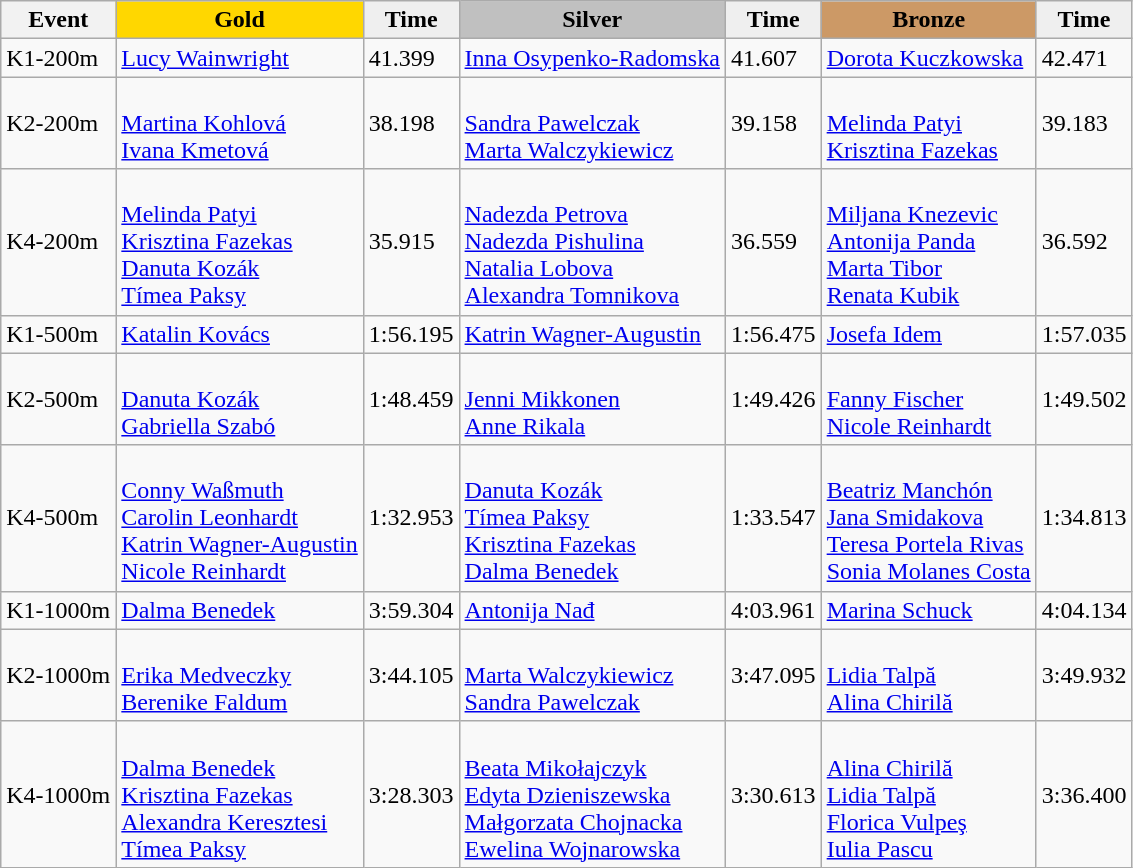<table class="wikitable">
<tr>
<th>Event</th>
<td align=center bgcolor="gold"><strong>Gold</strong></td>
<td align=center bgcolor="EFEFEF"><strong>Time</strong></td>
<td align=center bgcolor="silver"><strong>Silver</strong></td>
<td align=center bgcolor="EFEFEF"><strong>Time</strong></td>
<td align=center bgcolor="CC9966"><strong>Bronze</strong></td>
<td align=center bgcolor="EFEFEF"><strong>Time</strong></td>
</tr>
<tr>
<td>K1-200m</td>
<td> <a href='#'>Lucy Wainwright</a></td>
<td>41.399</td>
<td> <a href='#'>Inna Osypenko-Radomska</a></td>
<td>41.607</td>
<td> <a href='#'>Dorota Kuczkowska</a></td>
<td>42.471</td>
</tr>
<tr>
<td>K2-200m</td>
<td><br><a href='#'>Martina Kohlová</a><br><a href='#'>Ivana Kmetová</a></td>
<td>38.198</td>
<td><br><a href='#'>Sandra Pawelczak</a><br><a href='#'>Marta Walczykiewicz</a></td>
<td>39.158</td>
<td><br><a href='#'>Melinda Patyi</a><br><a href='#'>Krisztina Fazekas</a></td>
<td>39.183</td>
</tr>
<tr>
<td>K4-200m</td>
<td><br><a href='#'>Melinda Patyi</a><br><a href='#'>Krisztina Fazekas</a><br><a href='#'>Danuta Kozák</a><br><a href='#'>Tímea Paksy</a></td>
<td>35.915</td>
<td><br><a href='#'>Nadezda Petrova</a><br><a href='#'>Nadezda Pishulina</a><br><a href='#'>Natalia Lobova</a><br><a href='#'>Alexandra Tomnikova</a></td>
<td>36.559</td>
<td><br><a href='#'>Miljana Knezevic</a><br><a href='#'>Antonija Panda</a><br><a href='#'>Marta Tibor</a><br><a href='#'>Renata Kubik</a></td>
<td>36.592</td>
</tr>
<tr>
<td>K1-500m</td>
<td> <a href='#'>Katalin Kovács</a></td>
<td>1:56.195</td>
<td> <a href='#'>Katrin Wagner-Augustin</a></td>
<td>1:56.475</td>
<td> <a href='#'>Josefa Idem</a></td>
<td>1:57.035</td>
</tr>
<tr>
<td>K2-500m</td>
<td><br><a href='#'>Danuta Kozák</a><br><a href='#'>Gabriella Szabó</a></td>
<td>1:48.459</td>
<td><br><a href='#'>Jenni Mikkonen</a><br><a href='#'>Anne Rikala</a></td>
<td>1:49.426</td>
<td><br><a href='#'>Fanny Fischer</a><br><a href='#'>Nicole Reinhardt</a></td>
<td>1:49.502</td>
</tr>
<tr>
<td>K4-500m</td>
<td><br><a href='#'>Conny Waßmuth</a><br><a href='#'>Carolin Leonhardt</a><br><a href='#'>Katrin Wagner-Augustin</a><br><a href='#'>Nicole Reinhardt</a></td>
<td>1:32.953</td>
<td><br><a href='#'>Danuta Kozák</a><br><a href='#'>Tímea Paksy</a><br><a href='#'>Krisztina Fazekas</a><br><a href='#'>Dalma Benedek</a></td>
<td>1:33.547</td>
<td><br><a href='#'>Beatriz Manchón</a><br><a href='#'>Jana Smidakova</a><br><a href='#'>Teresa Portela Rivas</a><br><a href='#'>Sonia Molanes Costa</a></td>
<td>1:34.813</td>
</tr>
<tr>
<td>K1-1000m</td>
<td> <a href='#'>Dalma Benedek</a></td>
<td>3:59.304</td>
<td> <a href='#'>Antonija Nađ</a></td>
<td>4:03.961</td>
<td> <a href='#'>Marina Schuck</a></td>
<td>4:04.134</td>
</tr>
<tr>
<td>K2-1000m</td>
<td><br><a href='#'>Erika Medveczky</a><br><a href='#'>Berenike Faldum</a></td>
<td>3:44.105</td>
<td><br><a href='#'>Marta Walczykiewicz</a><br><a href='#'>Sandra Pawelczak</a></td>
<td>3:47.095</td>
<td><br><a href='#'>Lidia Talpă</a><br><a href='#'>Alina Chirilă</a></td>
<td>3:49.932</td>
</tr>
<tr>
<td>K4-1000m</td>
<td><br><a href='#'>Dalma Benedek</a><br><a href='#'>Krisztina Fazekas</a><br><a href='#'>Alexandra Keresztesi</a><br><a href='#'>Tímea Paksy</a></td>
<td>3:28.303</td>
<td><br><a href='#'>Beata Mikołajczyk</a><br><a href='#'>Edyta Dzieniszewska</a><br><a href='#'>Małgorzata Chojnacka</a><br><a href='#'>Ewelina Wojnarowska</a></td>
<td>3:30.613</td>
<td><br><a href='#'>Alina Chirilă</a><br><a href='#'>Lidia Talpă</a><br><a href='#'>Florica Vulpeş</a><br><a href='#'>Iulia Pascu</a></td>
<td>3:36.400</td>
</tr>
</table>
